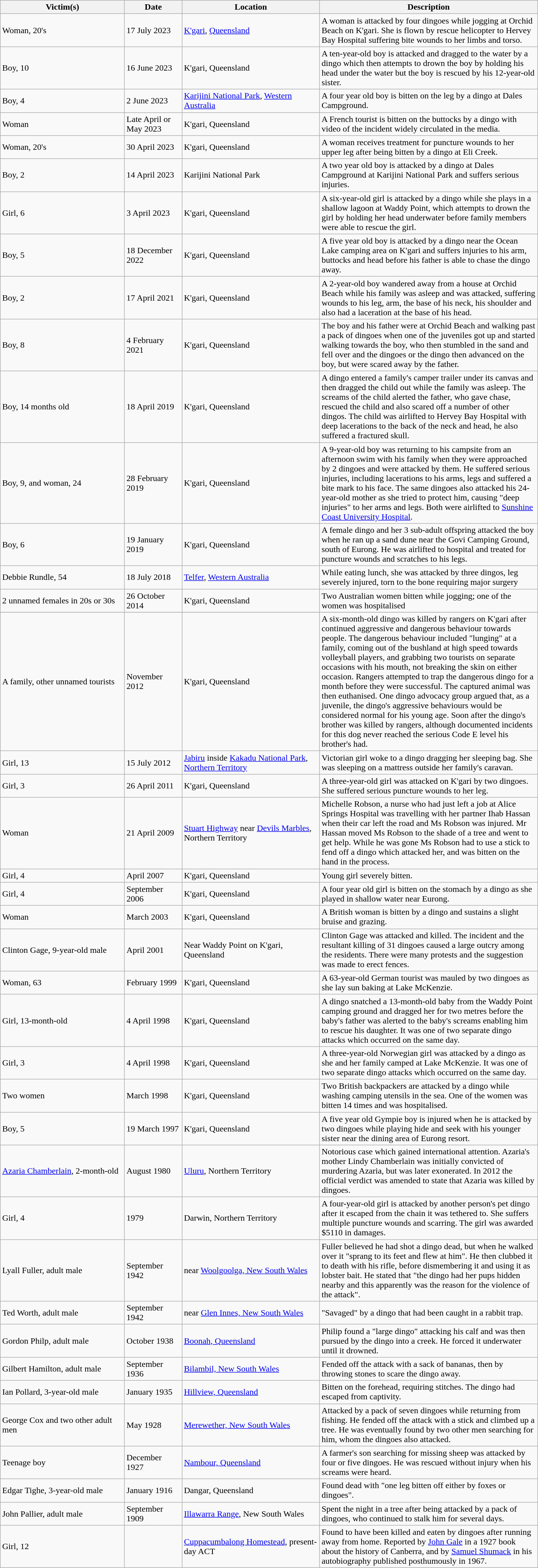<table class="wikitable">
<tr>
<th width="225">Victim(s)</th>
<th width="100">Date</th>
<th width="250">Location</th>
<th width="400">Description</th>
</tr>
<tr>
<td>Woman, 20's</td>
<td>17 July 2023</td>
<td><a href='#'>K'gari</a>, <a href='#'>Queensland</a></td>
<td>A woman is attacked by four dingoes while jogging at Orchid Beach on K'gari. She is flown by rescue helicopter to Hervey Bay Hospital suffering bite wounds to her limbs and torso.</td>
</tr>
<tr>
<td>Boy, 10</td>
<td>16 June 2023</td>
<td>K'gari, Queensland</td>
<td>A ten-year-old boy is attacked and dragged to the water by a dingo which then attempts to drown the boy by holding his head under the water but the boy is rescued by his 12-year-old sister.</td>
</tr>
<tr>
<td>Boy, 4</td>
<td>2 June 2023</td>
<td><a href='#'>Karijini National Park</a>, <a href='#'>Western Australia</a></td>
<td>A four year old boy is bitten on the leg by a dingo at Dales Campground.</td>
</tr>
<tr>
<td>Woman</td>
<td>Late April or May 2023</td>
<td>K'gari, Queensland</td>
<td>A French tourist is bitten on the buttocks by a dingo with video of the incident widely circulated in the media.</td>
</tr>
<tr>
<td>Woman, 20's</td>
<td>30 April 2023</td>
<td>K'gari, Queensland</td>
<td>A woman receives treatment for puncture wounds to her upper leg after being bitten by a dingo at Eli Creek.</td>
</tr>
<tr>
<td>Boy, 2</td>
<td>14 April 2023</td>
<td>Karijini National Park</td>
<td>A two year old boy is attacked by a dingo at Dales Campground at Karijini National Park and suffers serious injuries.</td>
</tr>
<tr>
<td>Girl, 6</td>
<td>3 April 2023</td>
<td>K'gari, Queensland</td>
<td>A six-year-old girl is attacked by a dingo while she plays in a shallow lagoon at Waddy Point, which attempts to drown the girl by holding her head underwater before family members were able to rescue the girl.</td>
</tr>
<tr>
<td>Boy, 5</td>
<td>18 December 2022</td>
<td>K'gari, Queensland</td>
<td>A five year old boy is attacked by a dingo near the Ocean Lake camping area on K'gari and suffers injuries to his arm, buttocks and head before his father is able to chase the dingo away.</td>
</tr>
<tr>
<td>Boy, 2</td>
<td>17 April 2021</td>
<td>K'gari, Queensland</td>
<td>A 2-year-old boy wandered away from a house at Orchid Beach while his family was asleep and was attacked, suffering wounds to his leg, arm, the base of his neck, his shoulder and also had a laceration at the base of his head.</td>
</tr>
<tr>
<td>Boy, 8</td>
<td>4 February 2021</td>
<td>K'gari, Queensland</td>
<td>The boy and his father were at Orchid Beach and walking past a pack of dingoes when one of the juveniles got up and started walking towards the boy, who then stumbled in the sand and fell over and the dingoes or the dingo then advanced on the boy, but were scared away by the father.</td>
</tr>
<tr>
<td>Boy, 14 months old</td>
<td>18 April 2019</td>
<td>K'gari, Queensland</td>
<td>A dingo entered a family's camper trailer under its canvas and then dragged the child out while the family was asleep. The screams of the child alerted the father, who gave chase, rescued the child and also scared off a number of other dingos. The child was airlifted to Hervey Bay Hospital with deep lacerations to the back of the neck and head, he also suffered a fractured skull.</td>
</tr>
<tr>
<td>Boy, 9, and woman, 24</td>
<td>28 February 2019</td>
<td>K'gari, Queensland</td>
<td>A 9-year-old boy was returning to his campsite from an afternoon swim with his family when they were approached by 2 dingoes and were attacked by them. He suffered serious injuries, including lacerations to his arms, legs and suffered a bite mark to his face. The same dingoes also attacked his 24-year-old mother as she tried to protect him, causing "deep injuries" to her arms and legs. Both were airlifted to <a href='#'>Sunshine Coast University Hospital</a>.</td>
</tr>
<tr>
<td>Boy, 6</td>
<td>19 January 2019</td>
<td>K'gari, Queensland</td>
<td>A female dingo and her 3 sub-adult offspring attacked the boy when he ran up a sand dune near the Govi Camping Ground, south of Eurong. He was airlifted to hospital and treated for puncture wounds and scratches to his legs.</td>
</tr>
<tr>
<td>Debbie Rundle, 54</td>
<td>18 July 2018</td>
<td><a href='#'>Telfer</a>, <a href='#'>Western Australia</a></td>
<td>While eating lunch, she was attacked by three dingos, leg severely injured, torn to the bone requiring major surgery</td>
</tr>
<tr>
<td>2 unnamed females in 20s or 30s</td>
<td>26 October 2014</td>
<td>K'gari, Queensland</td>
<td>Two Australian women bitten while jogging; one of the women was hospitalised</td>
</tr>
<tr>
</tr>
<tr>
<td>A family, other unnamed tourists</td>
<td>November 2012</td>
<td>K'gari, Queensland</td>
<td>A six-month-old dingo was killed by rangers on K'gari after continued aggressive and dangerous behaviour towards people. The dangerous behaviour included "lunging" at a family, coming out of the bushland at high speed towards volleyball players, and grabbing two tourists on separate occasions with his mouth, not breaking the skin on either occasion. Rangers attempted to trap the dangerous dingo for a month before they were successful. The captured animal was then euthanised. One dingo advocacy group argued that, as a juvenile, the dingo's aggressive behaviours would be considered normal for his young age. Soon after the dingo's brother was killed by rangers, although documented incidents for this dog never reached the serious Code E level his brother's had.</td>
</tr>
<tr>
<td>Girl, 13</td>
<td>15 July 2012</td>
<td><a href='#'>Jabiru</a> inside <a href='#'>Kakadu National Park</a>, <a href='#'>Northern Territory</a></td>
<td>Victorian girl woke to a dingo dragging her sleeping bag. She was sleeping on a mattress outside her family's caravan.</td>
</tr>
<tr>
<td>Girl, 3</td>
<td>26 April 2011</td>
<td>K'gari, Queensland</td>
<td>A three-year-old girl was attacked on K'gari by two dingoes. She suffered serious puncture wounds to her leg.</td>
</tr>
<tr>
<td>Woman</td>
<td>21 April 2009</td>
<td><a href='#'>Stuart Highway</a> near <a href='#'>Devils Marbles</a>, Northern Territory</td>
<td>Michelle Robson, a nurse who had just left a job at Alice Springs Hospital was travelling with her partner Ihab Hassan when their car left the road and Ms Robson was injured. Mr Hassan moved Ms Robson to the shade of a tree and went to get help. While he was gone Ms Robson had to use a stick to fend off a dingo which attacked her, and was bitten on the hand in the process.</td>
</tr>
<tr>
<td>Girl, 4</td>
<td>April 2007</td>
<td>K'gari, Queensland</td>
<td>Young girl severely bitten.</td>
</tr>
<tr>
<td>Girl, 4</td>
<td>September 2006</td>
<td>K'gari, Queensland</td>
<td>A four year old girl is bitten on the stomach by a dingo as she played in shallow water near Eurong.</td>
</tr>
<tr>
<td>Woman</td>
<td>March 2003</td>
<td>K'gari, Queensland</td>
<td>A British woman is bitten by a dingo and sustains a slight bruise and grazing.</td>
</tr>
<tr>
<td>Clinton Gage, 9-year-old male</td>
<td>April 2001</td>
<td>Near Waddy Point on K'gari, Queensland</td>
<td>Clinton Gage was attacked and killed. The incident and the resultant killing of 31 dingoes caused a large outcry among the residents. There were many protests and the suggestion was made to erect fences.</td>
</tr>
<tr>
<td>Woman, 63</td>
<td>February 1999</td>
<td>K'gari, Queensland</td>
<td>A 63-year-old German tourist was mauled by two dingoes as she lay sun baking at Lake McKenzie.</td>
</tr>
<tr>
<td>Girl, 13-month-old</td>
<td>4 April 1998</td>
<td>K'gari, Queensland</td>
<td>A dingo snatched a 13-month-old baby from the Waddy Point camping ground and dragged her for two metres before the baby's father was alerted to the baby's screams enabling him to rescue his daughter. It was one of two separate dingo attacks which occurred on the same day.</td>
</tr>
<tr>
<td>Girl, 3</td>
<td>4 April 1998</td>
<td>K'gari, Queensland</td>
<td>A three-year-old Norwegian girl was attacked by a dingo as she and her family camped at Lake McKenzie. It was one of two separate dingo attacks which occurred on the same day.</td>
</tr>
<tr>
<td>Two women</td>
<td>March 1998</td>
<td>K'gari, Queensland</td>
<td>Two British backpackers are attacked by a dingo while washing camping utensils in the sea. One of the women was bitten 14 times and was hospitalised.</td>
</tr>
<tr>
<td>Boy, 5</td>
<td>19 March 1997</td>
<td>K'gari, Queensland</td>
<td>A five year old Gympie boy is injured when he is attacked by two dingoes while playing hide and seek with his younger sister near the dining area of Eurong resort.</td>
</tr>
<tr>
<td><a href='#'>Azaria Chamberlain</a>, 2-month-old</td>
<td>August 1980</td>
<td><a href='#'>Uluru</a>, Northern Territory</td>
<td>Notorious case which gained international attention. Azaria's mother Lindy Chamberlain was initially convicted of murdering Azaria, but was later exonerated. In 2012 the official verdict was amended to state that Azaria was killed by dingoes.</td>
</tr>
<tr>
<td>Girl, 4</td>
<td>1979</td>
<td>Darwin, Northern Territory</td>
<td>A four-year-old girl is attacked by another person's pet dingo after it escaped from the chain it was tethered to. She suffers multiple puncture wounds and scarring. The girl was awarded $5110 in damages.</td>
</tr>
<tr>
<td>Lyall Fuller, adult male</td>
<td>September 1942</td>
<td>near <a href='#'>Woolgoolga, New South Wales</a></td>
<td>Fuller believed he had shot a dingo dead, but when he walked over it "sprang to its feet and flew at him". He then clubbed it to death with his rifle, before dismembering it and using it as lobster bait. He stated that "the dingo had her pups hidden nearby and this apparently was the reason for the violence of the attack".</td>
</tr>
<tr>
<td>Ted Worth, adult male</td>
<td>September 1942</td>
<td>near <a href='#'>Glen Innes, New South Wales</a></td>
<td>"Savaged" by a dingo that had been caught in a rabbit trap.</td>
</tr>
<tr>
<td>Gordon Philp, adult male</td>
<td>October 1938</td>
<td><a href='#'>Boonah, Queensland</a></td>
<td>Philip found a "large dingo" attacking his calf and was then pursued by the dingo into a creek. He forced it underwater until it drowned.</td>
</tr>
<tr>
<td>Gilbert Hamilton, adult male</td>
<td>September 1936</td>
<td><a href='#'>Bilambil, New South Wales</a></td>
<td>Fended off the attack with a sack of bananas, then by throwing stones to scare the dingo away.</td>
</tr>
<tr>
<td>Ian Pollard, 3-year-old male</td>
<td>January 1935</td>
<td><a href='#'>Hillview, Queensland</a></td>
<td>Bitten on the forehead, requiring stitches. The dingo had escaped from captivity.</td>
</tr>
<tr>
<td>George Cox and two other adult men</td>
<td>May 1928</td>
<td><a href='#'>Merewether, New South Wales</a></td>
<td>Attacked by a pack of seven dingoes while returning from fishing. He fended off the attack with a stick and climbed up a tree. He was eventually found by two other men searching for him, whom the dingoes also attacked.</td>
</tr>
<tr>
<td>Teenage boy</td>
<td>December 1927</td>
<td><a href='#'>Nambour, Queensland</a></td>
<td>A farmer's son searching for missing sheep was attacked by four or five dingoes. He was rescued without injury when his screams were heard.</td>
</tr>
<tr>
<td>Edgar Tighe, 3-year-old male</td>
<td>January 1916</td>
<td>Dangar, Queensland</td>
<td>Found dead with "one leg bitten off either by foxes or dingoes".</td>
</tr>
<tr>
<td>John Pallier, adult male</td>
<td>September 1909</td>
<td><a href='#'>Illawarra Range</a>, New South Wales</td>
<td>Spent the night in a tree after being attacked by a pack of dingoes, who continued to stalk him for several days.</td>
</tr>
<tr>
<td>Girl, 12</td>
<td></td>
<td><a href='#'>Cuppacumbalong Homestead</a>, present-day ACT</td>
<td>Found to have been killed and eaten by dingoes after running away from home. Reported by <a href='#'>John Gale</a> in a 1927 book about the history of Canberra, and by <a href='#'>Samuel Shumack</a> in his autobiography published posthumously in 1967.</td>
</tr>
</table>
